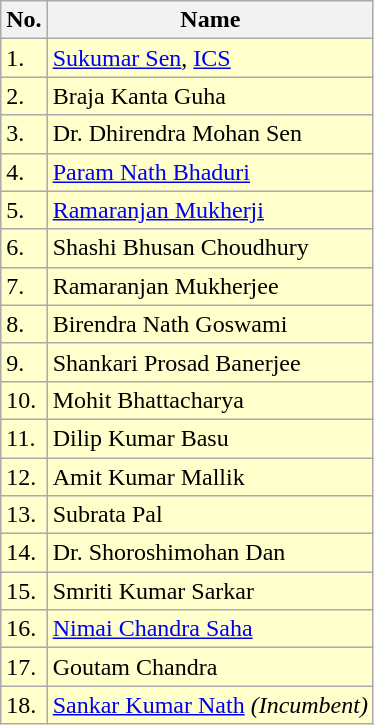<table class="wikitable mw-collapsible" style="background:#ffc; color:black">
<tr>
<th scope="col">No.</th>
<th scope="col">Name</th>
</tr>
<tr>
<td>1.</td>
<td><a href='#'>Sukumar Sen</a>, <a href='#'>ICS</a></td>
</tr>
<tr>
<td>2.</td>
<td>Braja Kanta Guha</td>
</tr>
<tr>
<td>3.</td>
<td>Dr. Dhirendra Mohan Sen</td>
</tr>
<tr>
<td>4.</td>
<td><a href='#'>Param Nath Bhaduri</a></td>
</tr>
<tr>
<td>5.</td>
<td><a href='#'>Ramaranjan Mukherji</a></td>
</tr>
<tr>
<td>6.</td>
<td>Shashi Bhusan Choudhury</td>
</tr>
<tr>
<td>7.</td>
<td>Ramaranjan Mukherjee</td>
</tr>
<tr>
<td>8.</td>
<td>Birendra Nath Goswami</td>
</tr>
<tr>
<td>9.</td>
<td>Shankari Prosad Banerjee</td>
</tr>
<tr>
<td>10.</td>
<td>Mohit Bhattacharya</td>
</tr>
<tr>
<td>11.</td>
<td>Dilip Kumar Basu</td>
</tr>
<tr>
<td>12.</td>
<td>Amit Kumar Mallik</td>
</tr>
<tr>
<td>13.</td>
<td>Subrata Pal</td>
</tr>
<tr>
<td>14.</td>
<td>Dr. Shoroshimohan Dan</td>
</tr>
<tr>
<td>15.</td>
<td>Smriti Kumar Sarkar</td>
</tr>
<tr>
<td>16.</td>
<td><a href='#'>Nimai Chandra Saha</a></td>
</tr>
<tr>
<td>17.</td>
<td>Goutam Chandra</td>
</tr>
<tr>
<td>18.</td>
<td><a href='#'>Sankar Kumar Nath</a> <em>(Incumbent)</em> </td>
</tr>
</table>
